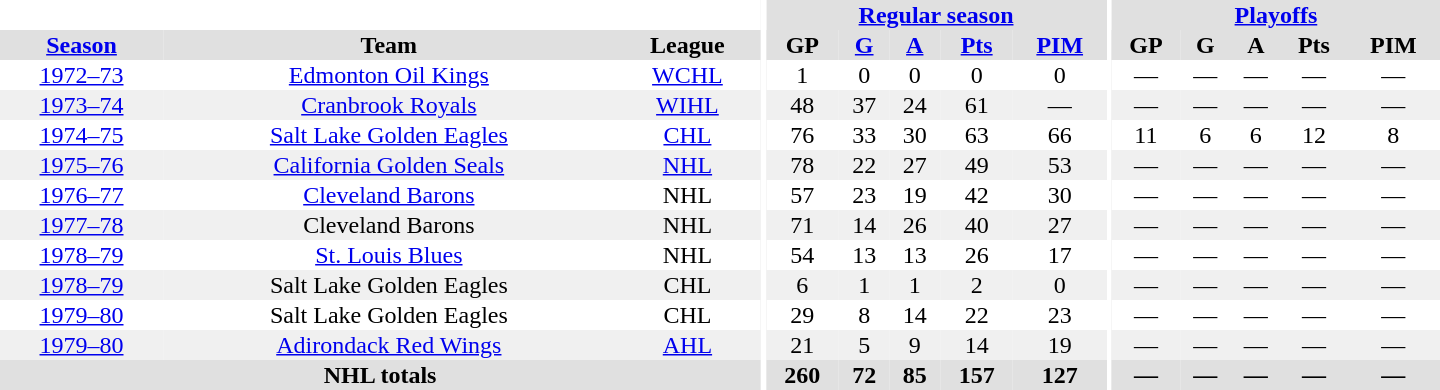<table border="0" cellpadding="1" cellspacing="0" style="text-align:center; width:60em">
<tr bgcolor="#e0e0e0">
<th colspan="3" bgcolor="#ffffff"></th>
<th rowspan="99" bgcolor="#ffffff"></th>
<th colspan="5"><a href='#'>Regular season</a></th>
<th rowspan="99" bgcolor="#ffffff"></th>
<th colspan="5"><a href='#'>Playoffs</a></th>
</tr>
<tr bgcolor="#e0e0e0">
<th><a href='#'>Season</a></th>
<th>Team</th>
<th>League</th>
<th>GP</th>
<th><a href='#'>G</a></th>
<th><a href='#'>A</a></th>
<th><a href='#'>Pts</a></th>
<th><a href='#'>PIM</a></th>
<th>GP</th>
<th>G</th>
<th>A</th>
<th>Pts</th>
<th>PIM</th>
</tr>
<tr>
<td><a href='#'>1972–73</a></td>
<td><a href='#'>Edmonton Oil Kings</a></td>
<td><a href='#'>WCHL</a></td>
<td>1</td>
<td>0</td>
<td>0</td>
<td>0</td>
<td>0</td>
<td>—</td>
<td>—</td>
<td>—</td>
<td>—</td>
<td>—</td>
</tr>
<tr bgcolor="#f0f0f0">
<td><a href='#'>1973–74</a></td>
<td><a href='#'>Cranbrook Royals</a></td>
<td><a href='#'>WIHL</a></td>
<td>48</td>
<td>37</td>
<td>24</td>
<td>61</td>
<td>—</td>
<td>—</td>
<td>—</td>
<td>—</td>
<td>—</td>
<td>—</td>
</tr>
<tr>
<td><a href='#'>1974–75</a></td>
<td><a href='#'>Salt Lake Golden Eagles</a></td>
<td><a href='#'>CHL</a></td>
<td>76</td>
<td>33</td>
<td>30</td>
<td>63</td>
<td>66</td>
<td>11</td>
<td>6</td>
<td>6</td>
<td>12</td>
<td>8</td>
</tr>
<tr bgcolor="#f0f0f0">
<td><a href='#'>1975–76</a></td>
<td><a href='#'>California Golden Seals</a></td>
<td><a href='#'>NHL</a></td>
<td>78</td>
<td>22</td>
<td>27</td>
<td>49</td>
<td>53</td>
<td>—</td>
<td>—</td>
<td>—</td>
<td>—</td>
<td>—</td>
</tr>
<tr>
<td><a href='#'>1976–77</a></td>
<td><a href='#'>Cleveland Barons</a></td>
<td>NHL</td>
<td>57</td>
<td>23</td>
<td>19</td>
<td>42</td>
<td>30</td>
<td>—</td>
<td>—</td>
<td>—</td>
<td>—</td>
<td>—</td>
</tr>
<tr bgcolor="#f0f0f0">
<td><a href='#'>1977–78</a></td>
<td>Cleveland Barons</td>
<td>NHL</td>
<td>71</td>
<td>14</td>
<td>26</td>
<td>40</td>
<td>27</td>
<td>—</td>
<td>—</td>
<td>—</td>
<td>—</td>
<td>—</td>
</tr>
<tr>
<td><a href='#'>1978–79</a></td>
<td><a href='#'>St. Louis Blues</a></td>
<td>NHL</td>
<td>54</td>
<td>13</td>
<td>13</td>
<td>26</td>
<td>17</td>
<td>—</td>
<td>—</td>
<td>—</td>
<td>—</td>
<td>—</td>
</tr>
<tr bgcolor="#f0f0f0">
<td><a href='#'>1978–79</a></td>
<td>Salt Lake Golden Eagles</td>
<td>CHL</td>
<td>6</td>
<td>1</td>
<td>1</td>
<td>2</td>
<td>0</td>
<td>—</td>
<td>—</td>
<td>—</td>
<td>—</td>
<td>—</td>
</tr>
<tr>
<td><a href='#'>1979–80</a></td>
<td>Salt Lake Golden Eagles</td>
<td>CHL</td>
<td>29</td>
<td>8</td>
<td>14</td>
<td>22</td>
<td>23</td>
<td>—</td>
<td>—</td>
<td>—</td>
<td>—</td>
<td>—</td>
</tr>
<tr bgcolor="#f0f0f0">
<td><a href='#'>1979–80</a></td>
<td><a href='#'>Adirondack Red Wings</a></td>
<td><a href='#'>AHL</a></td>
<td>21</td>
<td>5</td>
<td>9</td>
<td>14</td>
<td>19</td>
<td>—</td>
<td>—</td>
<td>—</td>
<td>—</td>
<td>—</td>
</tr>
<tr>
</tr>
<tr ALIGN="center" bgcolor="#e0e0e0">
<th colspan="3">NHL totals</th>
<th ALIGN="center">260</th>
<th ALIGN="center">72</th>
<th ALIGN="center">85</th>
<th ALIGN="center">157</th>
<th ALIGN="center">127</th>
<th ALIGN="center">—</th>
<th ALIGN="center">—</th>
<th ALIGN="center">—</th>
<th ALIGN="center">—</th>
<th ALIGN="center">—</th>
</tr>
</table>
